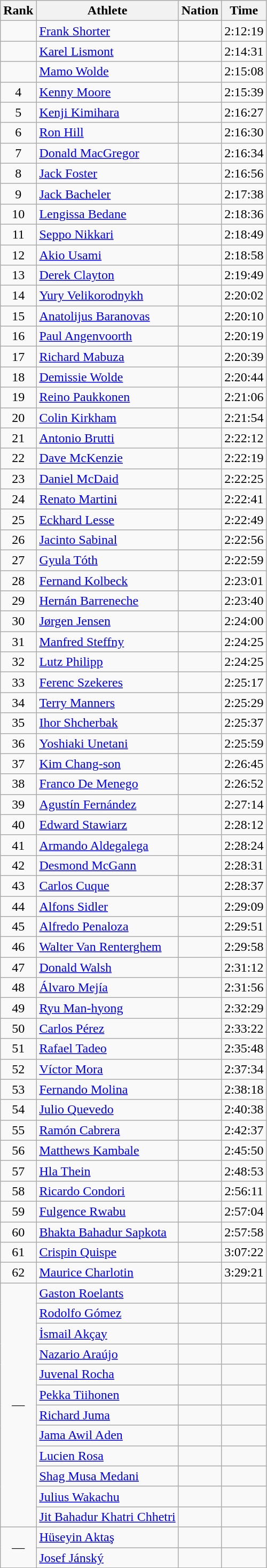<table class="wikitable sortable" style="text-align:center">
<tr>
<th>Rank</th>
<th>Athlete</th>
<th>Nation</th>
<th>Time</th>
</tr>
<tr>
<td></td>
<td align=left><a href='#'>Frank Shorter</a></td>
<td align=left></td>
<td>2:12:19</td>
</tr>
<tr>
<td></td>
<td align=left><a href='#'>Karel Lismont</a></td>
<td align=left></td>
<td>2:14:31</td>
</tr>
<tr>
<td></td>
<td align=left><a href='#'>Mamo Wolde</a></td>
<td align=left></td>
<td>2:15:08</td>
</tr>
<tr>
<td>4</td>
<td align=left><a href='#'>Kenny Moore</a></td>
<td align=left></td>
<td>2:15:39</td>
</tr>
<tr>
<td>5</td>
<td align=left><a href='#'>Kenji Kimihara</a></td>
<td align=left></td>
<td>2:16:27</td>
</tr>
<tr>
<td>6</td>
<td align=left><a href='#'>Ron Hill</a></td>
<td align=left></td>
<td>2:16:30</td>
</tr>
<tr>
<td>7</td>
<td align=left><a href='#'>Donald MacGregor</a></td>
<td align=left></td>
<td>2:16:34</td>
</tr>
<tr>
<td>8</td>
<td align=left><a href='#'>Jack Foster</a></td>
<td align=left></td>
<td>2:16:56</td>
</tr>
<tr>
<td>9</td>
<td align=left><a href='#'>Jack Bacheler</a></td>
<td align=left></td>
<td>2:17:38</td>
</tr>
<tr>
<td>10</td>
<td align=left><a href='#'>Lengissa Bedane</a></td>
<td align=left></td>
<td>2:18:36</td>
</tr>
<tr>
<td>11</td>
<td align=left><a href='#'>Seppo Nikkari</a></td>
<td align=left></td>
<td>2:18:49</td>
</tr>
<tr>
<td>12</td>
<td align=left><a href='#'>Akio Usami</a></td>
<td align=left></td>
<td>2:18:58</td>
</tr>
<tr>
<td>13</td>
<td align=left><a href='#'>Derek Clayton</a></td>
<td align=left></td>
<td>2:19:49</td>
</tr>
<tr>
<td>14</td>
<td align=left><a href='#'>Yury Velikorodnykh</a></td>
<td align=left></td>
<td>2:20:02</td>
</tr>
<tr>
<td>15</td>
<td align=left><a href='#'>Anatolijus Baranovas</a></td>
<td align=left></td>
<td>2:20:10</td>
</tr>
<tr>
<td>16</td>
<td align=left><a href='#'>Paul Angenvoorth</a></td>
<td align=left></td>
<td>2:20:19</td>
</tr>
<tr>
<td>17</td>
<td align=left><a href='#'>Richard Mabuza</a></td>
<td align=left></td>
<td>2:20:39</td>
</tr>
<tr>
<td>18</td>
<td align=left><a href='#'>Demissie Wolde</a></td>
<td align=left></td>
<td>2:20:44</td>
</tr>
<tr>
<td>19</td>
<td align=left><a href='#'>Reino Paukkonen</a></td>
<td align=left></td>
<td>2:21:06</td>
</tr>
<tr>
<td>20</td>
<td align=left><a href='#'>Colin Kirkham</a></td>
<td align=left></td>
<td>2:21:54</td>
</tr>
<tr>
<td>21</td>
<td align=left><a href='#'>Antonio Brutti</a></td>
<td align=left></td>
<td>2:22:12</td>
</tr>
<tr>
<td>22</td>
<td align=left><a href='#'>Dave McKenzie</a></td>
<td align=left></td>
<td>2:22:19</td>
</tr>
<tr>
<td>23</td>
<td align=left><a href='#'>Daniel McDaid</a></td>
<td align=left></td>
<td>2:22:25</td>
</tr>
<tr>
<td>24</td>
<td align=left><a href='#'>Renato Martini</a></td>
<td align=left></td>
<td>2:22:41</td>
</tr>
<tr>
<td>25</td>
<td align=left><a href='#'>Eckhard Lesse</a></td>
<td align=left></td>
<td>2:22:49</td>
</tr>
<tr>
<td>26</td>
<td align=left><a href='#'>Jacinto Sabinal</a></td>
<td align=left></td>
<td>2:22:56</td>
</tr>
<tr>
<td>27</td>
<td align=left><a href='#'>Gyula Tóth</a></td>
<td align=left></td>
<td>2:22:59</td>
</tr>
<tr>
<td>28</td>
<td align=left><a href='#'>Fernand Kolbeck</a></td>
<td align=left></td>
<td>2:23:01</td>
</tr>
<tr>
<td>29</td>
<td align=left><a href='#'>Hernán Barreneche</a></td>
<td align=left></td>
<td>2:23:40</td>
</tr>
<tr>
<td>30</td>
<td align=left><a href='#'>Jørgen Jensen</a></td>
<td align=left></td>
<td>2:24:00</td>
</tr>
<tr>
<td>31</td>
<td align=left><a href='#'>Manfred Steffny</a></td>
<td align=left></td>
<td>2:24:25</td>
</tr>
<tr>
<td>32</td>
<td align=left><a href='#'>Lutz Philipp</a></td>
<td align=left></td>
<td>2:24:25</td>
</tr>
<tr>
<td>33</td>
<td align=left><a href='#'>Ferenc Szekeres</a></td>
<td align=left></td>
<td>2:25:17</td>
</tr>
<tr>
<td>34</td>
<td align=left><a href='#'>Terry Manners</a></td>
<td align=left></td>
<td>2:25:29</td>
</tr>
<tr>
<td>35</td>
<td align=left><a href='#'>Ihor Shcherbak</a></td>
<td align=left></td>
<td>2:25:37</td>
</tr>
<tr>
<td>36</td>
<td align=left><a href='#'>Yoshiaki Unetani</a></td>
<td align=left></td>
<td>2:25:59</td>
</tr>
<tr>
<td>37</td>
<td align=left><a href='#'>Kim Chang-son</a></td>
<td align=left></td>
<td>2:26:45</td>
</tr>
<tr>
<td>38</td>
<td align=left><a href='#'>Franco De Menego</a></td>
<td align=left></td>
<td>2:26:52</td>
</tr>
<tr>
<td>39</td>
<td align=left><a href='#'>Agustín Fernández</a></td>
<td align=left></td>
<td>2:27:14</td>
</tr>
<tr>
<td>40</td>
<td align=left><a href='#'>Edward Stawiarz</a></td>
<td align=left></td>
<td>2:28:12</td>
</tr>
<tr>
<td>41</td>
<td align=left><a href='#'>Armando Aldegalega</a></td>
<td align=left></td>
<td>2:28:24</td>
</tr>
<tr>
<td>42</td>
<td align=left><a href='#'>Desmond McGann</a></td>
<td align=left></td>
<td>2:28:31</td>
</tr>
<tr>
<td>43</td>
<td align=left><a href='#'>Carlos Cuque</a></td>
<td align=left></td>
<td>2:28:37</td>
</tr>
<tr>
<td>44</td>
<td align=left><a href='#'>Alfons Sidler</a></td>
<td align=left></td>
<td>2:29:09</td>
</tr>
<tr>
<td>45</td>
<td align=left><a href='#'>Alfredo Penaloza</a></td>
<td align=left></td>
<td>2:29:51</td>
</tr>
<tr>
<td>46</td>
<td align=left><a href='#'>Walter Van Renterghem</a></td>
<td align=left></td>
<td>2:29:58</td>
</tr>
<tr>
<td>47</td>
<td align=left><a href='#'>Donald Walsh</a></td>
<td align=left></td>
<td>2:31:12</td>
</tr>
<tr>
<td>48</td>
<td align=left><a href='#'>Álvaro Mejía</a></td>
<td align=left></td>
<td>2:31:56</td>
</tr>
<tr>
<td>49</td>
<td align=left><a href='#'>Ryu Man-hyong</a></td>
<td align=left></td>
<td>2:32:29</td>
</tr>
<tr>
<td>50</td>
<td align=left><a href='#'>Carlos Pérez</a></td>
<td align=left></td>
<td>2:33:22</td>
</tr>
<tr>
<td>51</td>
<td align=left><a href='#'>Rafael Tadeo</a></td>
<td align=left></td>
<td>2:35:48</td>
</tr>
<tr>
<td>52</td>
<td align=left><a href='#'>Víctor Mora</a></td>
<td align=left></td>
<td>2:37:34</td>
</tr>
<tr>
<td>53</td>
<td align=left><a href='#'>Fernando Molina</a></td>
<td align=left></td>
<td>2:38:18</td>
</tr>
<tr>
<td>54</td>
<td align=left><a href='#'>Julio Quevedo</a></td>
<td align=left></td>
<td>2:40:38</td>
</tr>
<tr>
<td>55</td>
<td align=left><a href='#'>Ramón Cabrera</a></td>
<td align=left></td>
<td>2:42:37</td>
</tr>
<tr>
<td>56</td>
<td align=left><a href='#'>Matthews Kambale</a></td>
<td align=left></td>
<td>2:45:50</td>
</tr>
<tr>
<td>57</td>
<td align=left><a href='#'>Hla Thein</a></td>
<td align=left></td>
<td>2:48:53</td>
</tr>
<tr>
<td>58</td>
<td align=left><a href='#'>Ricardo Condori</a></td>
<td align=left></td>
<td>2:56:11</td>
</tr>
<tr>
<td>59</td>
<td align=left><a href='#'>Fulgence Rwabu</a></td>
<td align=left></td>
<td>2:57:04</td>
</tr>
<tr>
<td>60</td>
<td align=left><a href='#'>Bhakta Bahadur Sapkota</a></td>
<td align=left></td>
<td>2:57:58</td>
</tr>
<tr>
<td>61</td>
<td align=left><a href='#'>Crispin Quispe</a></td>
<td align=left></td>
<td>3:07:22</td>
</tr>
<tr>
<td>62</td>
<td align=left><a href='#'>Maurice Charlotin</a></td>
<td align=left></td>
<td>3:29:21</td>
</tr>
<tr>
<td rowspan=12 data-sort-value=63>—</td>
<td align=left><a href='#'>Gaston Roelants</a></td>
<td align=left></td>
<td data-sort-value=4:00:00></td>
</tr>
<tr>
<td align=left><a href='#'>Rodolfo Gómez</a></td>
<td align=left></td>
<td data-sort-value=4:00:00></td>
</tr>
<tr>
<td align=left><a href='#'>İsmail Akçay</a></td>
<td align=left></td>
<td data-sort-value=4:00:00></td>
</tr>
<tr>
<td align=left><a href='#'>Nazario Araújo</a></td>
<td align=left></td>
<td data-sort-value=4:00:00></td>
</tr>
<tr>
<td align=left><a href='#'>Juvenal Rocha</a></td>
<td align=left></td>
<td data-sort-value=4:00:00></td>
</tr>
<tr>
<td align=left><a href='#'>Pekka Tiihonen</a></td>
<td align=left></td>
<td data-sort-value=4:00:00></td>
</tr>
<tr>
<td align=left><a href='#'>Richard Juma</a></td>
<td align=left></td>
<td data-sort-value=4:00:00></td>
</tr>
<tr>
<td align=left><a href='#'>Jama Awil Aden</a></td>
<td align=left></td>
<td data-sort-value=4:00:00></td>
</tr>
<tr>
<td align=left><a href='#'>Lucien Rosa</a></td>
<td align=left></td>
<td data-sort-value=4:00:00></td>
</tr>
<tr>
<td align=left><a href='#'>Shag Musa Medani</a></td>
<td align=left></td>
<td data-sort-value=4:00:00></td>
</tr>
<tr>
<td align=left><a href='#'>Julius Wakachu</a></td>
<td align=left></td>
<td data-sort-value=4:00:00></td>
</tr>
<tr>
<td align=left><a href='#'>Jit Bahadur Khatri Chhetri</a></td>
<td align=left></td>
<td data-sort-value=4:00:00></td>
</tr>
<tr>
<td rowspan=2 data-sort-value=75>—</td>
<td align=left><a href='#'>Hüseyin Aktaş</a></td>
<td align=left></td>
<td data-sort-value=9:00:00></td>
</tr>
<tr>
<td align=left><a href='#'>Josef Jánský</a></td>
<td align=left></td>
<td data-sort-value=9:00:00></td>
</tr>
</table>
